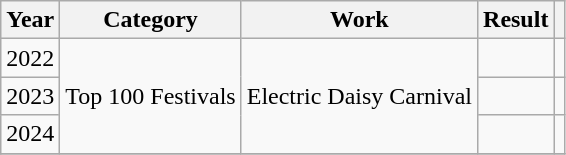<table class="wikitable">
<tr>
<th>Year</th>
<th>Category</th>
<th>Work</th>
<th>Result</th>
<th></th>
</tr>
<tr>
<td>2022</td>
<td rowspan="3">Top 100 Festivals</td>
<td rowspan="3">Electric Daisy Carnival</td>
<td></td>
<td></td>
</tr>
<tr>
<td>2023</td>
<td></td>
<td></td>
</tr>
<tr>
<td>2024</td>
<td></td>
<td></td>
</tr>
<tr>
</tr>
</table>
